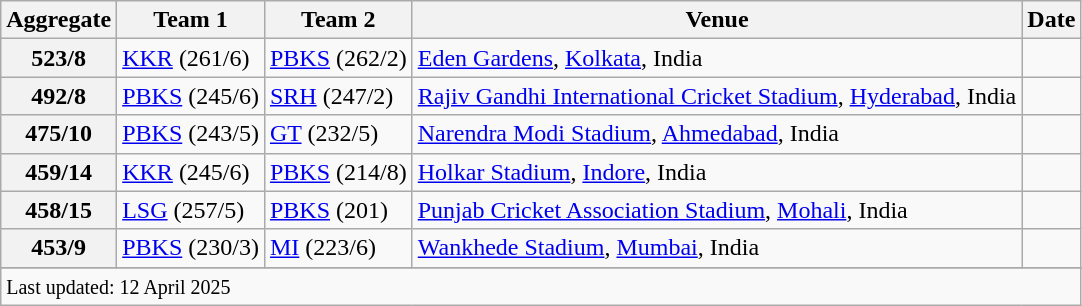<table class="wikitable">
<tr>
<th><strong>Aggregate</strong></th>
<th><strong>Team 1</strong></th>
<th><strong>Team 2</strong></th>
<th><strong>Venue</strong></th>
<th><strong>Date</strong></th>
</tr>
<tr>
<th>523/8</th>
<td><a href='#'>KKR</a> (261/6)</td>
<td><a href='#'>PBKS</a> (262/2)</td>
<td><a href='#'>Eden Gardens</a>, <a href='#'>Kolkata</a>, India</td>
<td></td>
</tr>
<tr>
<th>492/8</th>
<td><a href='#'>PBKS</a> (245/6)</td>
<td><a href='#'>SRH</a> (247/2)</td>
<td><a href='#'>Rajiv Gandhi International Cricket Stadium</a>, <a href='#'>Hyderabad</a>, India</td>
<td></td>
</tr>
<tr>
<th>475/10</th>
<td><a href='#'>PBKS</a> (243/5)</td>
<td><a href='#'>GT</a> (232/5)</td>
<td><a href='#'>Narendra Modi Stadium</a>, <a href='#'>Ahmedabad</a>, India</td>
<td></td>
</tr>
<tr>
<th>459/14</th>
<td><a href='#'>KKR</a> (245/6)</td>
<td><a href='#'>PBKS</a> (214/8)</td>
<td><a href='#'>Holkar Stadium</a>, <a href='#'>Indore</a>, India</td>
<td></td>
</tr>
<tr>
<th>458/15</th>
<td><a href='#'>LSG</a> (257/5)</td>
<td><a href='#'>PBKS</a> (201)</td>
<td><a href='#'>Punjab Cricket Association Stadium</a>, <a href='#'>Mohali</a>, India</td>
<td></td>
</tr>
<tr>
<th>453/9</th>
<td><a href='#'>PBKS</a> (230/3)</td>
<td><a href='#'>MI</a> (223/6)</td>
<td><a href='#'>Wankhede Stadium</a>, <a href='#'>Mumbai</a>, India</td>
<td></td>
</tr>
<tr>
</tr>
<tr class=sortbottom>
<td colspan="5"><small>Last updated: 12 April 2025</small></td>
</tr>
</table>
